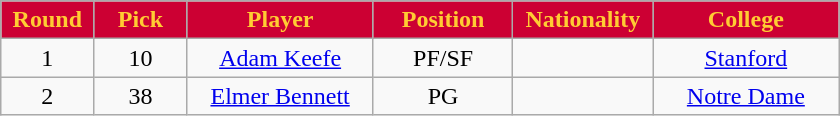<table class="wikitable sortable sortable">
<tr>
<th style="background:#C03; color:#FC3" width="10%">Round</th>
<th style="background:#C03; color:#FC3" width="10%">Pick</th>
<th style="background:#C03; color:#FC3" width="20%">Player</th>
<th style="background:#C03; color:#FC3" width="15%">Position</th>
<th style="background:#C03; color:#FC3" width="15%">Nationality</th>
<th style="background:#C03; color:#FC3" width="20%">College</th>
</tr>
<tr style="text-align: center">
<td>1</td>
<td>10</td>
<td><a href='#'>Adam Keefe</a></td>
<td>PF/SF</td>
<td></td>
<td><a href='#'>Stanford</a></td>
</tr>
<tr style="text-align: center">
<td>2</td>
<td>38</td>
<td><a href='#'>Elmer Bennett</a></td>
<td>PG</td>
<td></td>
<td><a href='#'>Notre Dame</a></td>
</tr>
</table>
